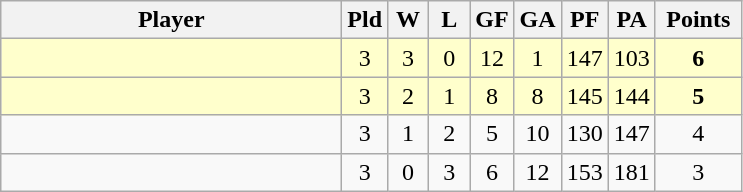<table class=wikitable style="text-align:center">
<tr>
<th width=220>Player</th>
<th width=20>Pld</th>
<th width=20>W</th>
<th width=20>L</th>
<th width=20>GF</th>
<th width=20>GA</th>
<th width=20>PF</th>
<th width=20>PA</th>
<th width=50>Points</th>
</tr>
<tr bgcolor=#ffffcc>
<td align=left></td>
<td>3</td>
<td>3</td>
<td>0</td>
<td>12</td>
<td>1</td>
<td>147</td>
<td>103</td>
<td><strong>6</strong></td>
</tr>
<tr bgcolor=#ffffcc>
<td align=left></td>
<td>3</td>
<td>2</td>
<td>1</td>
<td>8</td>
<td>8</td>
<td>145</td>
<td>144</td>
<td><strong>5</strong></td>
</tr>
<tr>
<td align=left></td>
<td>3</td>
<td>1</td>
<td>2</td>
<td>5</td>
<td>10</td>
<td>130</td>
<td>147</td>
<td>4</td>
</tr>
<tr>
<td align=left></td>
<td>3</td>
<td>0</td>
<td>3</td>
<td>6</td>
<td>12</td>
<td>153</td>
<td>181</td>
<td>3</td>
</tr>
</table>
